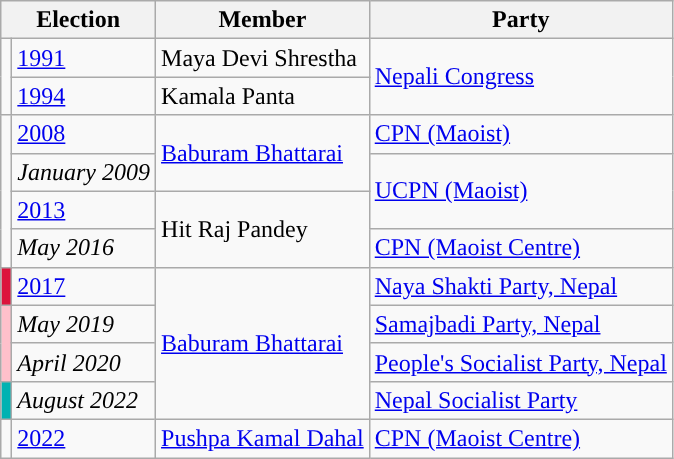<table class="wikitable">
<tr>
<th colspan="2">Election</th>
<th>Member</th>
<th>Party</th>
</tr>
<tr>
<td rowspan="2" style="background-color:"></td>
<td><a href='#'>1991</a></td>
<td>Maya Devi Shrestha</td>
<td rowspan="2"><a href='#'>Nepali Congress</a></td>
</tr>
<tr>
<td><a href='#'>1994</a></td>
<td>Kamala Panta</td>
</tr>
<tr>
<td rowspan="4" style="background-color:"></td>
<td><a href='#'>2008</a></td>
<td rowspan="2"><a href='#'>Baburam Bhattarai</a></td>
<td><a href='#'>CPN (Maoist)</a></td>
</tr>
<tr>
<td><em>January 2009</em></td>
<td rowspan="2"><a href='#'>UCPN (Maoist)</a></td>
</tr>
<tr>
<td><a href='#'>2013</a></td>
<td rowspan="2">Hit Raj Pandey</td>
</tr>
<tr>
<td><em>May 2016</em></td>
<td><a href='#'>CPN (Maoist Centre)</a></td>
</tr>
<tr>
<td style="background-color:crimson"></td>
<td><a href='#'>2017</a></td>
<td rowspan="4"><a href='#'>Baburam Bhattarai</a></td>
<td><a href='#'>Naya Shakti Party, Nepal</a></td>
</tr>
<tr>
<td rowspan="2" style="background-color:pink"></td>
<td><em>May 2019</em></td>
<td><a href='#'>Samajbadi Party, Nepal</a></td>
</tr>
<tr>
<td><em>April 2020</em></td>
<td><a href='#'>People's Socialist Party, Nepal</a></td>
</tr>
<tr>
<td style="background-color:#00B2B2"></td>
<td><em>August 2022</em></td>
<td><a href='#'>Nepal Socialist Party</a></td>
</tr>
<tr>
<td></td>
<td><a href='#'>2022</a></td>
<td><a href='#'>Pushpa Kamal Dahal</a></td>
<td><a href='#'>CPN (Maoist Centre)</a></td>
</tr>
</table>
